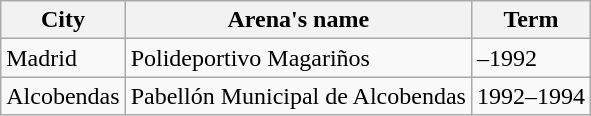<table class="wikitable">
<tr>
<th>City</th>
<th>Arena's name</th>
<th>Term</th>
</tr>
<tr>
<td>Madrid</td>
<td>Polideportivo Magariños</td>
<td>–1992</td>
</tr>
<tr>
<td>Alcobendas</td>
<td>Pabellón Municipal de Alcobendas</td>
<td>1992–1994</td>
</tr>
</table>
